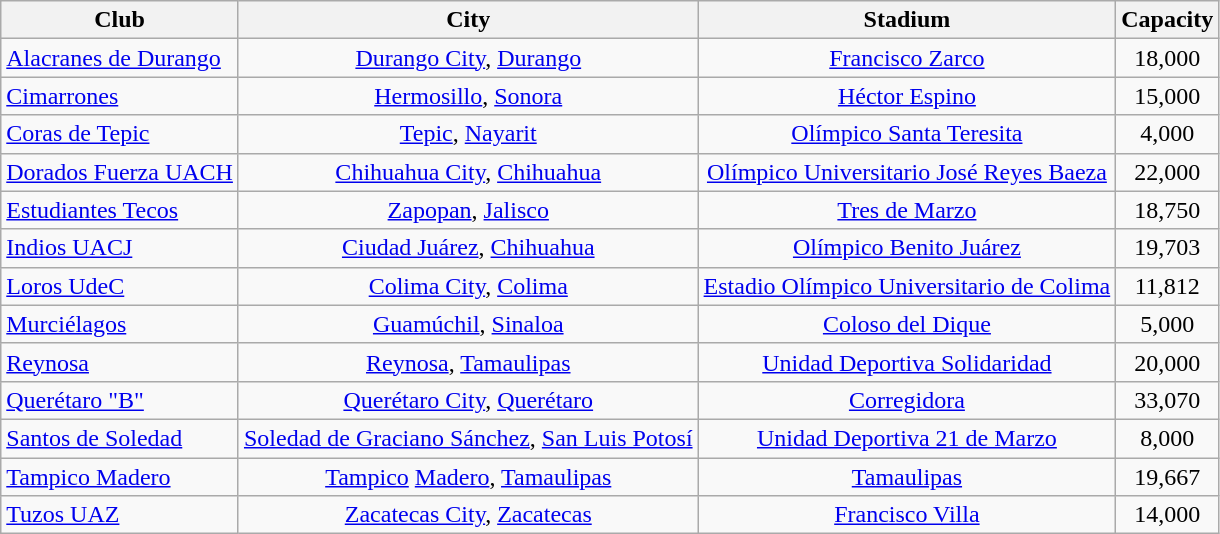<table class="wikitable sortable" style="text-align: center;">
<tr>
<th>Club</th>
<th>City</th>
<th>Stadium</th>
<th>Capacity</th>
</tr>
<tr>
<td align="left"><a href='#'>Alacranes de Durango</a></td>
<td><a href='#'>Durango City</a>, <a href='#'>Durango</a></td>
<td><a href='#'>Francisco Zarco</a></td>
<td>18,000</td>
</tr>
<tr>
<td align="left"><a href='#'>Cimarrones</a></td>
<td><a href='#'>Hermosillo</a>, <a href='#'>Sonora</a></td>
<td><a href='#'>Héctor Espino</a></td>
<td>15,000</td>
</tr>
<tr>
<td align="left"><a href='#'>Coras de Tepic</a></td>
<td><a href='#'>Tepic</a>, <a href='#'>Nayarit</a></td>
<td><a href='#'>Olímpico Santa Teresita</a></td>
<td>4,000</td>
</tr>
<tr>
<td align="left"><a href='#'>Dorados Fuerza UACH</a></td>
<td><a href='#'>Chihuahua City</a>, <a href='#'>Chihuahua</a></td>
<td><a href='#'>Olímpico Universitario José Reyes Baeza</a></td>
<td>22,000</td>
</tr>
<tr>
<td align="left"><a href='#'>Estudiantes Tecos</a></td>
<td><a href='#'>Zapopan</a>, <a href='#'>Jalisco</a></td>
<td><a href='#'>Tres de Marzo</a></td>
<td>18,750</td>
</tr>
<tr>
<td align="left"><a href='#'>Indios UACJ</a></td>
<td><a href='#'>Ciudad Juárez</a>, <a href='#'>Chihuahua</a></td>
<td><a href='#'>Olímpico Benito Juárez</a></td>
<td>19,703</td>
</tr>
<tr>
<td align="left"><a href='#'>Loros UdeC</a></td>
<td><a href='#'>Colima City</a>, <a href='#'>Colima</a></td>
<td><a href='#'>Estadio Olímpico Universitario de Colima</a></td>
<td>11,812</td>
</tr>
<tr>
<td align="left"><a href='#'>Murciélagos</a></td>
<td><a href='#'>Guamúchil</a>, <a href='#'>Sinaloa</a></td>
<td><a href='#'>Coloso del Dique</a></td>
<td>5,000</td>
</tr>
<tr>
<td align="left"><a href='#'>Reynosa</a></td>
<td><a href='#'>Reynosa</a>, <a href='#'>Tamaulipas</a></td>
<td><a href='#'>Unidad Deportiva Solidaridad</a></td>
<td>20,000</td>
</tr>
<tr>
<td align="left"><a href='#'>Querétaro "B"</a></td>
<td><a href='#'>Querétaro City</a>, <a href='#'>Querétaro</a></td>
<td><a href='#'>Corregidora</a></td>
<td>33,070</td>
</tr>
<tr>
<td align="left"><a href='#'>Santos de Soledad</a></td>
<td><a href='#'>Soledad de Graciano Sánchez</a>, <a href='#'>San Luis Potosí</a></td>
<td><a href='#'>Unidad Deportiva 21 de Marzo</a></td>
<td>8,000</td>
</tr>
<tr>
<td align="left"><a href='#'>Tampico Madero</a></td>
<td><a href='#'>Tampico</a> <a href='#'>Madero</a>, <a href='#'>Tamaulipas</a></td>
<td><a href='#'>Tamaulipas</a></td>
<td>19,667</td>
</tr>
<tr>
<td align="left"><a href='#'>Tuzos UAZ</a></td>
<td><a href='#'>Zacatecas City</a>, <a href='#'>Zacatecas</a></td>
<td><a href='#'>Francisco Villa</a></td>
<td>14,000</td>
</tr>
</table>
